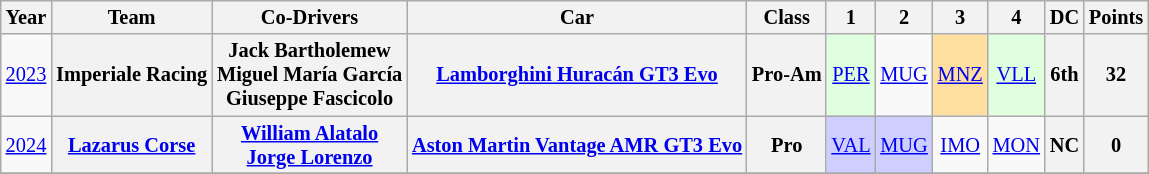<table class="wikitable" style="text-align:center; font-size:85%">
<tr>
<th>Year</th>
<th>Team</th>
<th>Co-Drivers</th>
<th>Car</th>
<th>Class</th>
<th>1</th>
<th>2</th>
<th>3</th>
<th>4</th>
<th>DC</th>
<th>Points</th>
</tr>
<tr>
<td><a href='#'>2023</a></td>
<th nowrap>Imperiale Racing</th>
<th nowrap> Jack Bartholemew<br> Miguel María García<br> Giuseppe Fascicolo</th>
<th nowrap><a href='#'>Lamborghini Huracán GT3 Evo</a></th>
<th>Pro-Am</th>
<td style="background:#DFFFDF;"><a href='#'>PER</a><br></td>
<td style="background:#;"><a href='#'>MUG</a></td>
<td style="background:#FFDF9F;"><a href='#'>MNZ</a><br></td>
<td style="background:#DFFFDF;"><a href='#'>VLL</a><br></td>
<th>6th</th>
<th>32</th>
</tr>
<tr>
<td><a href='#'>2024</a></td>
<th nowrap><a href='#'>Lazarus Corse</a></th>
<th nowrap> <a href='#'>William Alatalo</a><br> <a href='#'>Jorge Lorenzo</a></th>
<th nowrap><a href='#'>Aston Martin Vantage AMR GT3 Evo</a></th>
<th>Pro</th>
<td style="background:#CFCFFF;"><a href='#'>VAL</a><br></td>
<td style="background:#CFCFFF;"><a href='#'>MUG</a><br></td>
<td><a href='#'>IMO</a></td>
<td><a href='#'>MON</a></td>
<th>NC</th>
<th>0</th>
</tr>
<tr>
</tr>
</table>
